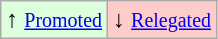<table class="wikitable" align="center">
<tr>
<td style="background:#ddffdd">↑ <small><a href='#'>Promoted</a></small></td>
<td style="background:#ffcccc">↓ <small><a href='#'>Relegated</a></small></td>
</tr>
</table>
